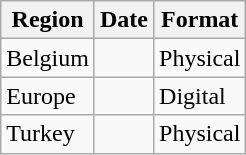<table class="wikitable">
<tr>
<th>Region</th>
<th>Date</th>
<th>Format</th>
</tr>
<tr>
<td>Belgium</td>
<td></td>
<td>Physical</td>
</tr>
<tr>
<td>Europe</td>
<td></td>
<td>Digital</td>
</tr>
<tr>
<td>Turkey</td>
<td></td>
<td>Physical</td>
</tr>
</table>
